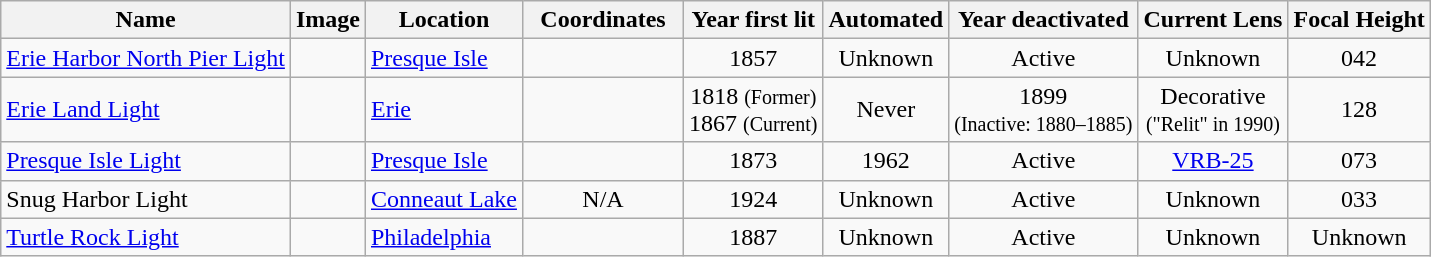<table class="wikitable sortable">
<tr>
<th>Name</th>
<th scope="col" class="unsortable">Image</th>
<th>Location</th>
<th width="100">Coordinates</th>
<th>Year first lit</th>
<th>Automated</th>
<th>Year deactivated</th>
<th>Current Lens</th>
<th>Focal Height</th>
</tr>
<tr>
<td><a href='#'>Erie Harbor North Pier Light</a></td>
<td></td>
<td><a href='#'>Presque Isle</a></td>
<td></td>
<td style="text-align: center;">1857</td>
<td style="text-align: center;">Unknown</td>
<td style="text-align: center;">Active</td>
<td style="text-align: center;">Unknown</td>
<td style="text-align: center;"><span>042</span> </td>
</tr>
<tr>
<td><a href='#'>Erie Land Light</a></td>
<td></td>
<td><a href='#'>Erie</a></td>
<td></td>
<td style="text-align: center;">1818 <small>(Former)</small><br>1867 <small>(Current)</small></td>
<td style="text-align: center;">Never</td>
<td style="text-align: center;">1899<br><small>(Inactive: 1880–1885)</small></td>
<td style="text-align: center;">Decorative<br><small>("Relit" in 1990)</small></td>
<td style="text-align: center;"><span>128</span> </td>
</tr>
<tr>
<td><a href='#'>Presque Isle Light</a></td>
<td></td>
<td><a href='#'>Presque Isle</a></td>
<td></td>
<td style="text-align: center;">1873</td>
<td style="text-align: center;">1962</td>
<td style="text-align: center;">Active</td>
<td style="text-align: center;"><a href='#'>VRB-25</a></td>
<td style="text-align: center;"><span>073</span> </td>
</tr>
<tr>
<td>Snug Harbor Light</td>
<td></td>
<td><a href='#'>Conneaut Lake</a></td>
<td style="text-align: center;">N/A</td>
<td style="text-align: center;">1924</td>
<td style="text-align: center;">Unknown</td>
<td style="text-align: center;">Active</td>
<td style="text-align: center;">Unknown</td>
<td style="text-align: center;"><span>033</span> </td>
</tr>
<tr>
<td><a href='#'>Turtle Rock Light</a></td>
<td></td>
<td><a href='#'>Philadelphia</a></td>
<td></td>
<td style="text-align: center;">1887</td>
<td style="text-align: center;">Unknown</td>
<td style="text-align: center;">Active</td>
<td style="text-align: center;">Unknown</td>
<td style="text-align: center;">Unknown</td>
</tr>
</table>
